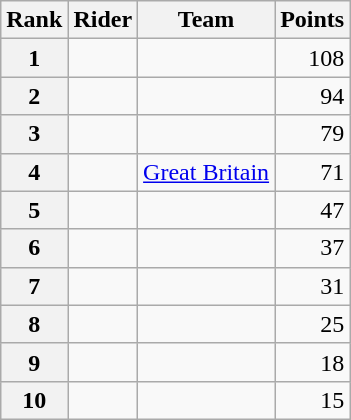<table class="wikitable" margin-bottom:0;">
<tr>
<th scope="col">Rank</th>
<th scope="col">Rider</th>
<th scope="col">Team</th>
<th scope="col">Points</th>
</tr>
<tr>
<th scope="row">1</th>
<td> </td>
<td></td>
<td align="right">108</td>
</tr>
<tr>
<th scope="row">2</th>
<td></td>
<td></td>
<td align="right">94</td>
</tr>
<tr>
<th scope="row">3</th>
<td> </td>
<td></td>
<td align="right">79</td>
</tr>
<tr>
<th scope="row">4</th>
<td></td>
<td><a href='#'>Great Britain</a></td>
<td align="right">71</td>
</tr>
<tr>
<th scope="row">5</th>
<td> </td>
<td></td>
<td align="right">47</td>
</tr>
<tr>
<th scope="row">6</th>
<td></td>
<td></td>
<td align="right">37</td>
</tr>
<tr>
<th scope="row">7</th>
<td></td>
<td></td>
<td align="right">31</td>
</tr>
<tr>
<th scope="row">8</th>
<td></td>
<td></td>
<td align="right">25</td>
</tr>
<tr>
<th scope="row">9</th>
<td></td>
<td></td>
<td align="right">18</td>
</tr>
<tr>
<th scope="row">10</th>
<td> </td>
<td></td>
<td align="right">15</td>
</tr>
</table>
